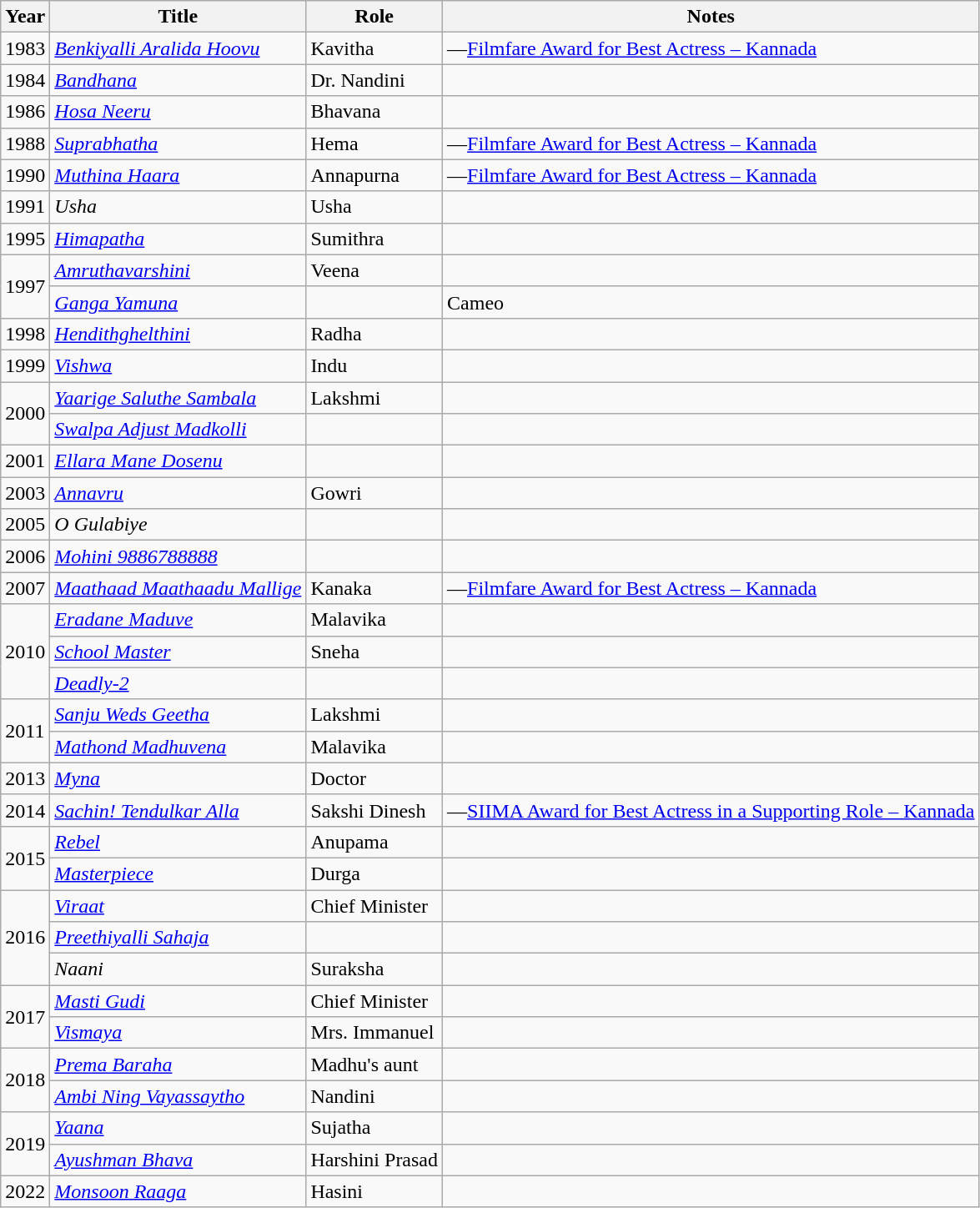<table class="wikitable sortable">
<tr>
<th scope="col">Year</th>
<th scope="col">Title</th>
<th scope="col">Role</th>
<th class="unsortable" scope="col">Notes</th>
</tr>
<tr>
<td>1983</td>
<td><em><a href='#'>Benkiyalli Aralida Hoovu</a></em></td>
<td>Kavitha</td>
<td>—<a href='#'>Filmfare Award for Best Actress&nbsp;– Kannada</a></td>
</tr>
<tr>
<td>1984</td>
<td><em><a href='#'>Bandhana</a></em></td>
<td>Dr. Nandini</td>
<td></td>
</tr>
<tr>
<td>1986</td>
<td><em><a href='#'>Hosa Neeru</a></em></td>
<td>Bhavana</td>
<td></td>
</tr>
<tr>
<td>1988</td>
<td><em><a href='#'>Suprabhatha</a></em></td>
<td>Hema</td>
<td>—<a href='#'>Filmfare Award for Best Actress&nbsp;– Kannada</a></td>
</tr>
<tr>
<td>1990</td>
<td><em><a href='#'>Muthina Haara</a></em></td>
<td>Annapurna</td>
<td>—<a href='#'>Filmfare Award for Best Actress&nbsp;– Kannada</a></td>
</tr>
<tr>
<td>1991</td>
<td><em>Usha</em></td>
<td>Usha</td>
<td></td>
</tr>
<tr>
<td>1995</td>
<td><em><a href='#'>Himapatha</a></em></td>
<td>Sumithra</td>
<td></td>
</tr>
<tr>
<td rowspan="2">1997</td>
<td><em><a href='#'>Amruthavarshini</a></em></td>
<td>Veena</td>
<td></td>
</tr>
<tr>
<td><em><a href='#'>Ganga Yamuna</a></em></td>
<td></td>
<td>Cameo</td>
</tr>
<tr>
<td>1998</td>
<td><em><a href='#'>Hendithghelthini</a></em></td>
<td>Radha</td>
<td></td>
</tr>
<tr>
<td>1999</td>
<td><em><a href='#'>Vishwa</a></em></td>
<td>Indu</td>
<td></td>
</tr>
<tr>
<td rowspan="2">2000</td>
<td><em><a href='#'>Yaarige Saluthe Sambala</a></em></td>
<td>Lakshmi</td>
<td></td>
</tr>
<tr>
<td><em><a href='#'>Swalpa Adjust Madkolli</a></em></td>
<td></td>
<td></td>
</tr>
<tr>
<td>2001</td>
<td><em><a href='#'>Ellara Mane Dosenu</a></em></td>
<td></td>
<td></td>
</tr>
<tr>
<td>2003</td>
<td><em><a href='#'>Annavru</a></em></td>
<td>Gowri</td>
<td></td>
</tr>
<tr>
<td>2005</td>
<td><em>O Gulabiye</em></td>
<td></td>
<td></td>
</tr>
<tr>
<td>2006</td>
<td><em><a href='#'>Mohini 9886788888</a></em></td>
<td></td>
<td></td>
</tr>
<tr>
<td>2007</td>
<td><em><a href='#'>Maathaad Maathaadu Mallige</a></em></td>
<td>Kanaka</td>
<td>—<a href='#'>Filmfare Award for Best Actress&nbsp;– Kannada</a></td>
</tr>
<tr>
<td rowspan="3">2010</td>
<td><em><a href='#'>Eradane Maduve</a></em></td>
<td>Malavika</td>
<td></td>
</tr>
<tr>
<td><em><a href='#'>School Master</a></em></td>
<td>Sneha</td>
<td></td>
</tr>
<tr>
<td><em><a href='#'>Deadly-2</a></em></td>
<td></td>
<td></td>
</tr>
<tr>
<td rowspan="2">2011</td>
<td><em><a href='#'>Sanju Weds Geetha</a></em></td>
<td>Lakshmi</td>
<td></td>
</tr>
<tr>
<td><em><a href='#'>Mathond Madhuvena</a></em></td>
<td>Malavika</td>
<td></td>
</tr>
<tr>
<td>2013</td>
<td><em><a href='#'>Myna</a></em></td>
<td>Doctor</td>
<td></td>
</tr>
<tr>
<td>2014</td>
<td><em><a href='#'>Sachin! Tendulkar Alla</a></em></td>
<td>Sakshi Dinesh</td>
<td>—<a href='#'>SIIMA Award for Best Actress in a Supporting Role – Kannada</a></td>
</tr>
<tr>
<td rowspan="2">2015</td>
<td><em><a href='#'>Rebel</a></em></td>
<td>Anupama</td>
<td></td>
</tr>
<tr>
<td><em><a href='#'>Masterpiece</a></em></td>
<td>Durga</td>
<td></td>
</tr>
<tr>
<td rowspan="3">2016</td>
<td><em><a href='#'>Viraat</a></em></td>
<td>Chief Minister</td>
<td></td>
</tr>
<tr>
<td><em><a href='#'>Preethiyalli Sahaja</a></em></td>
<td></td>
<td></td>
</tr>
<tr>
<td><em>Naani</em></td>
<td>Suraksha</td>
<td></td>
</tr>
<tr>
<td rowspan="2">2017</td>
<td><em><a href='#'>Masti Gudi</a></em></td>
<td>Chief Minister</td>
<td></td>
</tr>
<tr>
<td><em><a href='#'>Vismaya</a></em></td>
<td>Mrs. Immanuel</td>
<td></td>
</tr>
<tr>
<td rowspan="2">2018</td>
<td><em><a href='#'>Prema Baraha</a></em></td>
<td>Madhu's aunt</td>
<td></td>
</tr>
<tr>
<td><em><a href='#'>Ambi Ning Vayassaytho</a></em></td>
<td>Nandini</td>
<td></td>
</tr>
<tr>
<td rowspan="2">2019</td>
<td><em><a href='#'>Yaana</a></em></td>
<td>Sujatha</td>
<td></td>
</tr>
<tr>
<td><em><a href='#'>Ayushman Bhava</a></em></td>
<td>Harshini Prasad</td>
<td></td>
</tr>
<tr>
<td>2022</td>
<td><em><a href='#'>Monsoon Raaga</a></em></td>
<td>Hasini</td>
<td></td>
</tr>
</table>
